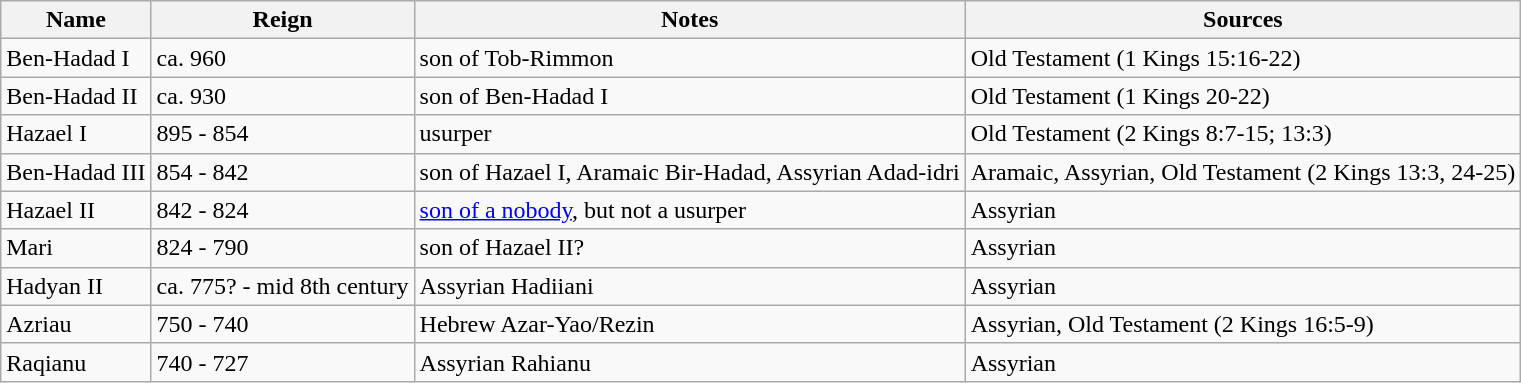<table class="wikitable">
<tr>
<th>Name</th>
<th>Reign</th>
<th>Notes</th>
<th>Sources</th>
</tr>
<tr>
<td>Ben-Hadad I</td>
<td>ca. 960</td>
<td>son of Tob-Rimmon</td>
<td>Old Testament (1 Kings 15:16-22)</td>
</tr>
<tr>
<td>Ben-Hadad II</td>
<td>ca. 930</td>
<td>son of Ben-Hadad I</td>
<td>Old Testament (1 Kings 20-22)</td>
</tr>
<tr>
<td>Hazael I</td>
<td>895 - 854</td>
<td>usurper</td>
<td>Old Testament (2 Kings 8:7-15; 13:3)</td>
</tr>
<tr>
<td>Ben-Hadad III</td>
<td>854 - 842</td>
<td>son of Hazael I, Aramaic Bir-Hadad, Assyrian Adad-idri</td>
<td>Aramaic, Assyrian, Old Testament (2 Kings 13:3, 24-25)</td>
</tr>
<tr>
<td>Hazael II</td>
<td>842 - 824</td>
<td><a href='#'>son of a nobody</a>, but not a usurper</td>
<td>Assyrian</td>
</tr>
<tr>
<td>Mari</td>
<td>824 - 790</td>
<td>son of Hazael II?</td>
<td>Assyrian</td>
</tr>
<tr>
<td>Hadyan II</td>
<td>ca. 775? - mid 8th century</td>
<td>Assyrian Hadiiani</td>
<td>Assyrian</td>
</tr>
<tr>
<td>Azriau</td>
<td>750 - 740</td>
<td>Hebrew Azar-Yao/Rezin</td>
<td>Assyrian, Old Testament (2 Kings 16:5-9)</td>
</tr>
<tr>
<td>Raqianu</td>
<td>740 - 727</td>
<td>Assyrian Rahianu</td>
<td>Assyrian</td>
</tr>
</table>
